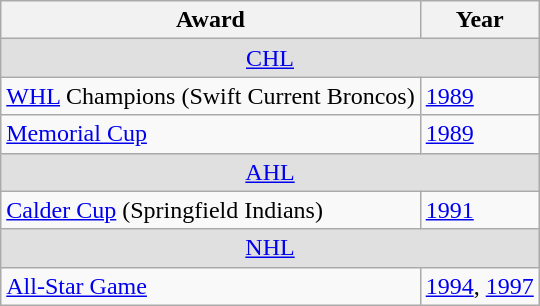<table class="wikitable">
<tr>
<th>Award</th>
<th>Year</th>
</tr>
<tr ALIGN="center" bgcolor="#e0e0e0">
<td colspan="3"><a href='#'>CHL</a></td>
</tr>
<tr>
<td><a href='#'>WHL</a> Champions (Swift Current Broncos)</td>
<td><a href='#'>1989</a></td>
</tr>
<tr>
<td><a href='#'>Memorial Cup</a></td>
<td><a href='#'>1989</a></td>
</tr>
<tr ALIGN="center" bgcolor="#e0e0e0">
<td colspan="3"><a href='#'>AHL</a></td>
</tr>
<tr>
<td><a href='#'>Calder Cup</a> (Springfield Indians)</td>
<td><a href='#'>1991</a></td>
</tr>
<tr ALIGN="center" bgcolor="#e0e0e0">
<td colspan="3"><a href='#'>NHL</a></td>
</tr>
<tr>
<td><a href='#'>All-Star Game</a></td>
<td><a href='#'>1994</a>, <a href='#'>1997</a></td>
</tr>
</table>
